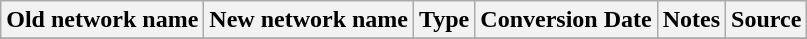<table class="wikitable">
<tr>
<th>Old network name</th>
<th>New network name</th>
<th>Type</th>
<th>Conversion Date</th>
<th>Notes</th>
<th>Source</th>
</tr>
<tr>
</tr>
</table>
